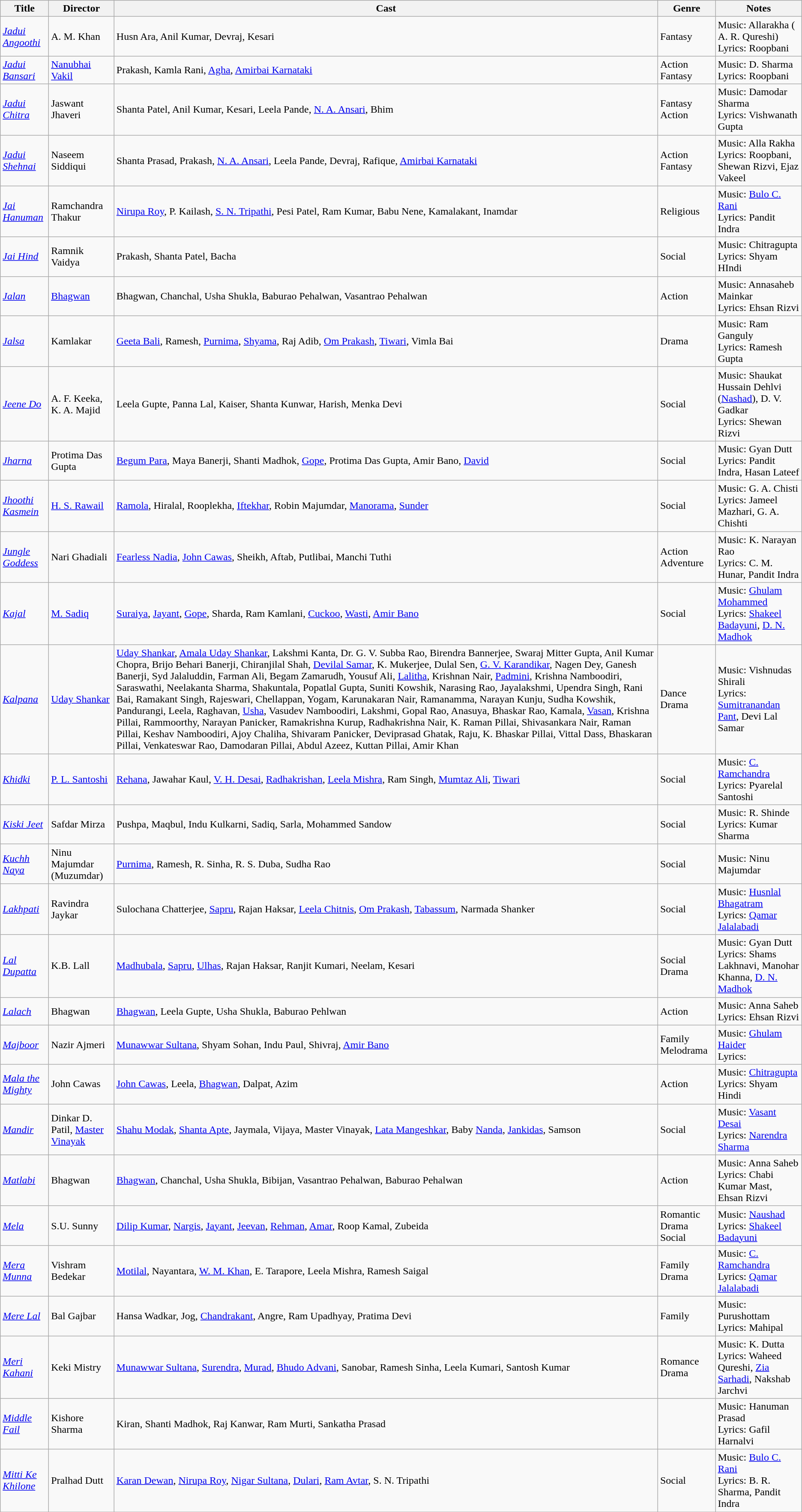<table class="wikitable">
<tr>
<th>Title</th>
<th>Director</th>
<th>Cast</th>
<th>Genre</th>
<th>Notes</th>
</tr>
<tr>
<td><em><a href='#'>Jadui Angoothi</a></em></td>
<td>A. M. Khan</td>
<td>Husn Ara, Anil Kumar, Devraj, Kesari</td>
<td>Fantasy</td>
<td>Music: Allarakha ( A. R. Qureshi)<br>Lyrics: Roopbani</td>
</tr>
<tr>
<td><em><a href='#'>Jadui Bansari</a></em></td>
<td><a href='#'>Nanubhai Vakil</a></td>
<td>Prakash, Kamla Rani, <a href='#'>Agha</a>, <a href='#'>Amirbai Karnataki</a></td>
<td>Action Fantasy</td>
<td>Music: D. Sharma<br>Lyrics: Roopbani</td>
</tr>
<tr>
<td><em><a href='#'>Jadui Chitra</a></em></td>
<td>Jaswant Jhaveri</td>
<td>Shanta Patel, Anil Kumar, Kesari, Leela Pande, <a href='#'>N. A. Ansari</a>, Bhim</td>
<td>Fantasy Action</td>
<td>Music: Damodar Sharma<br>Lyrics: Vishwanath Gupta</td>
</tr>
<tr>
<td><em><a href='#'>Jadui Shehnai</a></em></td>
<td>Naseem Siddiqui</td>
<td>Shanta Prasad, Prakash, <a href='#'>N. A. Ansari</a>, Leela Pande, Devraj, Rafique, <a href='#'>Amirbai Karnataki</a></td>
<td>Action Fantasy</td>
<td>Music: Alla Rakha<br>Lyrics: Roopbani, Shewan Rizvi, Ejaz Vakeel</td>
</tr>
<tr>
<td><em><a href='#'>Jai Hanuman</a></em></td>
<td>Ramchandra Thakur</td>
<td><a href='#'>Nirupa Roy</a>, P. Kailash, <a href='#'>S. N. Tripathi</a>, Pesi Patel, Ram Kumar, Babu Nene, Kamalakant, Inamdar</td>
<td>Religious</td>
<td>Music: <a href='#'>Bulo C. Rani</a><br>Lyrics: Pandit Indra</td>
</tr>
<tr>
<td><em><a href='#'>Jai Hind</a></em></td>
<td>Ramnik Vaidya</td>
<td>Prakash, Shanta Patel, Bacha</td>
<td>Social</td>
<td>Music: Chitragupta<br>Lyrics: Shyam HIndi</td>
</tr>
<tr>
<td><em><a href='#'>Jalan</a></em></td>
<td><a href='#'>Bhagwan</a></td>
<td>Bhagwan,  Chanchal, Usha Shukla, Baburao Pehalwan, Vasantrao Pehalwan</td>
<td>Action</td>
<td>Music: Annasaheb Mainkar<br>Lyrics: Ehsan Rizvi</td>
</tr>
<tr>
<td><em><a href='#'>Jalsa</a></em></td>
<td>Kamlakar</td>
<td><a href='#'>Geeta Bali</a>, Ramesh, <a href='#'>Purnima</a>, <a href='#'>Shyama</a>, Raj Adib, <a href='#'>Om Prakash</a>, <a href='#'>Tiwari</a>, Vimla Bai</td>
<td>Drama</td>
<td>Music: Ram Ganguly<br>Lyrics: Ramesh Gupta</td>
</tr>
<tr>
<td><em><a href='#'>Jeene Do</a></em></td>
<td>A. F. Keeka, K. A. Majid</td>
<td>Leela Gupte, Panna Lal, Kaiser, Shanta Kunwar, Harish, Menka Devi</td>
<td>Social</td>
<td>Music: Shaukat Hussain Dehlvi (<a href='#'>Nashad</a>), D. V. Gadkar<br>Lyrics: Shewan Rizvi</td>
</tr>
<tr>
<td><em><a href='#'>Jharna</a></em></td>
<td>Protima Das Gupta</td>
<td><a href='#'>Begum Para</a>, Maya Banerji, Shanti Madhok, <a href='#'>Gope</a>, Protima Das Gupta, Amir Bano, <a href='#'>David</a></td>
<td>Social</td>
<td>Music: Gyan Dutt<br>Lyrics: Pandit Indra, Hasan Lateef</td>
</tr>
<tr>
<td><em><a href='#'>Jhoothi Kasmein</a></em></td>
<td><a href='#'>H. S. Rawail</a></td>
<td><a href='#'>Ramola</a>, Hiralal, Rooplekha, <a href='#'>Iftekhar</a>, Robin Majumdar, <a href='#'>Manorama</a>, <a href='#'>Sunder</a></td>
<td>Social</td>
<td>Music: G. A. Chisti<br>Lyrics: Jameel Mazhari, G. A. Chishti</td>
</tr>
<tr>
<td><em><a href='#'>Jungle Goddess</a></em></td>
<td>Nari Ghadiali</td>
<td><a href='#'>Fearless Nadia</a>, <a href='#'>John Cawas</a>, Sheikh, Aftab, Putlibai, Manchi Tuthi</td>
<td>Action Adventure</td>
<td>Music: K. Narayan Rao<br>Lyrics: C. M. Hunar, Pandit Indra</td>
</tr>
<tr>
<td><em><a href='#'>Kajal</a></em></td>
<td><a href='#'>M. Sadiq</a></td>
<td><a href='#'>Suraiya</a>, <a href='#'>Jayant</a>, <a href='#'>Gope</a>, Sharda, Ram Kamlani, <a href='#'>Cuckoo</a>, <a href='#'>Wasti</a>, <a href='#'>Amir Bano</a></td>
<td>Social</td>
<td>Music: <a href='#'>Ghulam Mohammed</a><br>Lyrics: <a href='#'>Shakeel Badayuni</a>, <a href='#'>D. N. Madhok</a></td>
</tr>
<tr>
<td><em><a href='#'>Kalpana</a></em></td>
<td><a href='#'>Uday Shankar</a></td>
<td><a href='#'>Uday Shankar</a>, <a href='#'>Amala Uday Shankar</a>, Lakshmi Kanta, Dr. G. V. Subba Rao, Birendra Bannerjee, Swaraj Mitter Gupta, Anil Kumar Chopra, Brijo Behari Banerji, Chiranjilal Shah, <a href='#'>Devilal Samar</a>, K. Mukerjee, Dulal Sen, <a href='#'>G. V. Karandikar</a>, Nagen Dey, Ganesh Banerji, Syd Jalaluddin, Farman Ali, Begam Zamarudh, Yousuf Ali, <a href='#'>Lalitha</a>, Krishnan Nair, <a href='#'>Padmini</a>, Krishna Namboodiri, Saraswathi, Neelakanta Sharma, Shakuntala, Popatlal Gupta, Suniti Kowshik, Narasing Rao, Jayalakshmi, Upendra Singh, Rani Bai, Ramakant Singh, Rajeswari, Chellappan, Yogam, Karunakaran Nair, Ramanamma, Narayan Kunju, Sudha Kowshik, Pandurangi, Leela, Raghavan, <a href='#'>Usha</a>, Vasudev Namboodiri, Lakshmi, Gopal Rao, Anasuya, Bhaskar Rao, Kamala, <a href='#'>Vasan</a>, Krishna Pillai, Rammoorthy, Narayan Panicker, Ramakrishna Kurup, Radhakrishna Nair, K. Raman Pillai, Shivasankara Nair, Raman Pillai, Keshav Namboodiri, Ajoy Chaliha, Shivaram Panicker, Deviprasad Ghatak, Raju, K. Bhaskar Pillai, Vittal Dass, Bhaskaran Pillai, Venkateswar Rao, Damodaran Pillai, Abdul Azeez, Kuttan Pillai, Amir Khan</td>
<td>Dance Drama</td>
<td>Music: Vishnudas Shirali<br>Lyrics: <a href='#'>Sumitranandan Pant</a>, Devi Lal Samar</td>
</tr>
<tr>
<td><em><a href='#'>Khidki</a></em></td>
<td><a href='#'>P. L. Santoshi</a></td>
<td><a href='#'>Rehana</a>, Jawahar Kaul, <a href='#'>V. H. Desai</a>, <a href='#'>Radhakrishan</a>, <a href='#'>Leela Mishra</a>, Ram Singh, <a href='#'>Mumtaz Ali</a>, <a href='#'>Tiwari</a></td>
<td>Social</td>
<td>Music: <a href='#'>C. Ramchandra</a><br>Lyrics: Pyarelal Santoshi</td>
</tr>
<tr>
<td><em><a href='#'>Kiski Jeet</a></em></td>
<td>Safdar Mirza</td>
<td>Pushpa, Maqbul, Indu Kulkarni, Sadiq, Sarla, Mohammed Sandow</td>
<td>Social</td>
<td>Music: R. Shinde<br>Lyrics: Kumar Sharma</td>
</tr>
<tr>
<td><em><a href='#'>Kuchh Naya</a></em></td>
<td>Ninu Majumdar (Muzumdar)</td>
<td><a href='#'>Purnima</a>, Ramesh, R. Sinha, R. S. Duba, Sudha Rao</td>
<td>Social</td>
<td>Music: Ninu Majumdar</td>
</tr>
<tr>
<td><em><a href='#'>Lakhpati</a></em></td>
<td>Ravindra Jaykar</td>
<td>Sulochana Chatterjee, <a href='#'>Sapru</a>, Rajan Haksar, <a href='#'>Leela Chitnis</a>, <a href='#'>Om Prakash</a>,  <a href='#'>Tabassum</a>, Narmada Shanker</td>
<td>Social</td>
<td>Music: <a href='#'>Husnlal Bhagatram</a><br>Lyrics: <a href='#'>Qamar Jalalabadi</a></td>
</tr>
<tr>
<td><em><a href='#'>Lal Dupatta</a></em></td>
<td>K.B. Lall</td>
<td><a href='#'>Madhubala</a>, <a href='#'>Sapru</a>, <a href='#'>Ulhas</a>, Rajan Haksar,  Ranjit Kumari, Neelam, Kesari</td>
<td>Social Drama</td>
<td>Music: Gyan Dutt<br>Lyrics: Shams Lakhnavi, Manohar Khanna, <a href='#'>D. N. Madhok</a></td>
</tr>
<tr>
<td><em><a href='#'>Lalach</a></em></td>
<td>Bhagwan</td>
<td><a href='#'>Bhagwan</a>,  Leela Gupte, Usha Shukla, Baburao Pehlwan</td>
<td>Action</td>
<td>Music: Anna Saheb <br>Lyrics: Ehsan Rizvi</td>
</tr>
<tr>
<td><em><a href='#'>Majboor</a></em></td>
<td>Nazir Ajmeri</td>
<td><a href='#'>Munawwar Sultana</a>, Shyam Sohan, Indu Paul, Shivraj, <a href='#'>Amir Bano</a></td>
<td>Family Melodrama</td>
<td>Music: <a href='#'>Ghulam Haider</a><br>Lyrics:</td>
</tr>
<tr>
<td><em><a href='#'>Mala the Mighty</a></em></td>
<td>John Cawas</td>
<td><a href='#'>John Cawas</a>, Leela, <a href='#'>Bhagwan</a>, Dalpat, Azim</td>
<td>Action</td>
<td>Music: <a href='#'>Chitragupta</a><br>Lyrics: Shyam Hindi</td>
</tr>
<tr>
<td><em><a href='#'>Mandir</a></em></td>
<td>Dinkar D. Patil, <a href='#'>Master Vinayak</a></td>
<td><a href='#'>Shahu Modak</a>, <a href='#'>Shanta Apte</a>, Jaymala, Vijaya, Master Vinayak, <a href='#'>Lata Mangeshkar</a>, Baby <a href='#'>Nanda</a>, <a href='#'>Jankidas</a>, Samson</td>
<td>Social</td>
<td>Music: <a href='#'>Vasant Desai</a><br>Lyrics: <a href='#'>Narendra Sharma</a></td>
</tr>
<tr>
<td><em><a href='#'>Matlabi</a></em></td>
<td>Bhagwan</td>
<td><a href='#'>Bhagwan</a>, Chanchal, Usha Shukla, Bibijan, Vasantrao Pehalwan, Baburao Pehalwan</td>
<td>Action</td>
<td>Music: Anna Saheb<br>Lyrics: Chabi Kumar Mast, Ehsan Rizvi</td>
</tr>
<tr>
<td><em><a href='#'>Mela</a></em></td>
<td>S.U. Sunny</td>
<td><a href='#'>Dilip Kumar</a>, <a href='#'>Nargis</a>, <a href='#'>Jayant</a>, <a href='#'>Jeevan</a>, <a href='#'>Rehman</a>, <a href='#'>Amar</a>, Roop Kamal, Zubeida</td>
<td>Romantic Drama Social</td>
<td>Music: <a href='#'>Naushad</a><br>Lyrics: <a href='#'>Shakeel Badayuni</a></td>
</tr>
<tr>
<td><em><a href='#'>Mera Munna</a></em></td>
<td>Vishram Bedekar</td>
<td><a href='#'>Motilal</a>, Nayantara, <a href='#'>W. M. Khan</a>, E. Tarapore, Leela Mishra, Ramesh Saigal</td>
<td>Family Drama</td>
<td>Music: <a href='#'>C. Ramchandra</a><br>Lyrics: <a href='#'>Qamar Jalalabadi</a></td>
</tr>
<tr>
<td><em><a href='#'>Mere Lal</a></em></td>
<td>Bal Gajbar</td>
<td>Hansa Wadkar, Jog,  <a href='#'>Chandrakant</a>, Angre, Ram Upadhyay, Pratima Devi</td>
<td>Family</td>
<td>Music: Purushottam<br>Lyrics: Mahipal</td>
</tr>
<tr>
<td><em><a href='#'>Meri Kahani</a></em></td>
<td>Keki Mistry</td>
<td><a href='#'>Munawwar Sultana</a>, <a href='#'>Surendra</a>, <a href='#'>Murad</a>, <a href='#'>Bhudo Advani</a>, Sanobar, Ramesh Sinha, Leela Kumari, Santosh Kumar</td>
<td>Romance Drama</td>
<td>Music: K. Dutta<br>Lyrics: Waheed Qureshi, <a href='#'>Zia Sarhadi</a>, Nakshab Jarchvi</td>
</tr>
<tr>
<td><em><a href='#'>Middle Fail</a></em></td>
<td>Kishore Sharma</td>
<td>Kiran, Shanti Madhok, Raj Kanwar, Ram Murti, Sankatha Prasad</td>
<td></td>
<td>Music: Hanuman Prasad<br>Lyrics: Gafil Harnalvi</td>
</tr>
<tr>
<td><em><a href='#'>Mitti Ke Khilone</a></em></td>
<td>Pralhad Dutt</td>
<td><a href='#'>Karan Dewan</a>, <a href='#'>Nirupa Roy</a>, <a href='#'>Nigar Sultana</a>, <a href='#'>Dulari</a>, <a href='#'>Ram Avtar</a>, S. N. Tripathi</td>
<td>Social</td>
<td>Music: <a href='#'>Bulo C. Rani</a><br>Lyrics: B. R. Sharma, Pandit Indra</td>
</tr>
<tr>
</tr>
</table>
